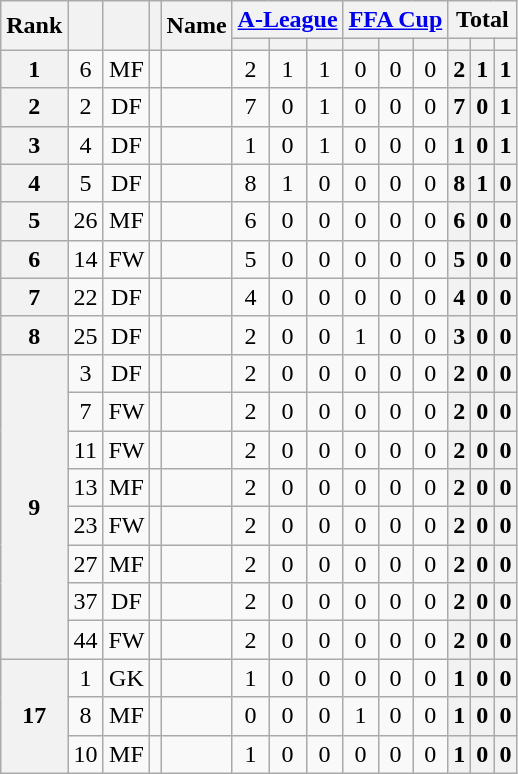<table class="wikitable sortable" style="text-align:center">
<tr>
<th rowspan="2">Rank</th>
<th rowspan="2"></th>
<th rowspan="2"></th>
<th rowspan="2"></th>
<th rowspan="2">Name</th>
<th colspan="3"><a href='#'>A-League</a></th>
<th colspan="3"><a href='#'>FFA Cup</a></th>
<th colspan="3">Total</th>
</tr>
<tr>
<th></th>
<th></th>
<th></th>
<th></th>
<th></th>
<th></th>
<th></th>
<th></th>
<th></th>
</tr>
<tr>
<th>1</th>
<td>6</td>
<td>MF</td>
<td></td>
<td align="left"><br></td>
<td>2</td>
<td>1</td>
<td>1<br></td>
<td>0</td>
<td>0</td>
<td>0<br></td>
<th>2</th>
<th>1</th>
<th>1</th>
</tr>
<tr>
<th>2</th>
<td>2</td>
<td>DF</td>
<td></td>
<td align="left"><br></td>
<td>7</td>
<td>0</td>
<td>1<br></td>
<td>0</td>
<td>0</td>
<td>0<br></td>
<th>7</th>
<th>0</th>
<th>1</th>
</tr>
<tr>
<th>3</th>
<td>4</td>
<td>DF</td>
<td></td>
<td align="left"><br></td>
<td>1</td>
<td>0</td>
<td>1<br></td>
<td>0</td>
<td>0</td>
<td>0<br></td>
<th>1</th>
<th>0</th>
<th>1</th>
</tr>
<tr>
<th>4</th>
<td>5</td>
<td>DF</td>
<td></td>
<td align="left"><br></td>
<td>8</td>
<td>1</td>
<td>0<br></td>
<td>0</td>
<td>0</td>
<td>0<br></td>
<th>8</th>
<th>1</th>
<th>0</th>
</tr>
<tr>
<th>5</th>
<td>26</td>
<td>MF</td>
<td></td>
<td align="left"><br></td>
<td>6</td>
<td>0</td>
<td>0<br></td>
<td>0</td>
<td>0</td>
<td>0<br></td>
<th>6</th>
<th>0</th>
<th>0</th>
</tr>
<tr>
<th>6</th>
<td>14</td>
<td>FW</td>
<td></td>
<td align="left"><br></td>
<td>5</td>
<td>0</td>
<td>0<br></td>
<td>0</td>
<td>0</td>
<td>0<br></td>
<th>5</th>
<th>0</th>
<th>0</th>
</tr>
<tr>
<th>7</th>
<td>22</td>
<td>DF</td>
<td></td>
<td align="left"><br></td>
<td>4</td>
<td>0</td>
<td>0<br></td>
<td>0</td>
<td>0</td>
<td>0<br></td>
<th>4</th>
<th>0</th>
<th>0</th>
</tr>
<tr>
<th>8</th>
<td>25</td>
<td>DF</td>
<td></td>
<td align="left"><br></td>
<td>2</td>
<td>0</td>
<td>0<br></td>
<td>1</td>
<td>0</td>
<td>0<br></td>
<th>3</th>
<th>0</th>
<th>0</th>
</tr>
<tr>
<th rowspan="8">9</th>
<td>3</td>
<td>DF</td>
<td></td>
<td align="left"><br></td>
<td>2</td>
<td>0</td>
<td>0<br></td>
<td>0</td>
<td>0</td>
<td>0<br></td>
<th>2</th>
<th>0</th>
<th>0</th>
</tr>
<tr>
<td>7</td>
<td>FW</td>
<td></td>
<td align="left"><br></td>
<td>2</td>
<td>0</td>
<td>0<br></td>
<td>0</td>
<td>0</td>
<td>0<br></td>
<th>2</th>
<th>0</th>
<th>0</th>
</tr>
<tr>
<td>11</td>
<td>FW</td>
<td></td>
<td align="left"><br></td>
<td>2</td>
<td>0</td>
<td>0<br></td>
<td>0</td>
<td>0</td>
<td>0<br></td>
<th>2</th>
<th>0</th>
<th>0</th>
</tr>
<tr>
<td>13</td>
<td>MF</td>
<td></td>
<td align="left"><br></td>
<td>2</td>
<td>0</td>
<td>0<br></td>
<td>0</td>
<td>0</td>
<td>0<br></td>
<th>2</th>
<th>0</th>
<th>0</th>
</tr>
<tr>
<td>23</td>
<td>FW</td>
<td></td>
<td align="left"><br></td>
<td>2</td>
<td>0</td>
<td>0<br></td>
<td>0</td>
<td>0</td>
<td>0<br></td>
<th>2</th>
<th>0</th>
<th>0</th>
</tr>
<tr>
<td>27</td>
<td>MF</td>
<td></td>
<td align="left"><br></td>
<td>2</td>
<td>0</td>
<td>0<br></td>
<td>0</td>
<td>0</td>
<td>0<br></td>
<th>2</th>
<th>0</th>
<th>0</th>
</tr>
<tr>
<td>37</td>
<td>DF</td>
<td></td>
<td align="left"><br></td>
<td>2</td>
<td>0</td>
<td>0<br></td>
<td>0</td>
<td>0</td>
<td>0<br></td>
<th>2</th>
<th>0</th>
<th>0</th>
</tr>
<tr>
<td>44</td>
<td>FW</td>
<td></td>
<td align="left"><br></td>
<td>2</td>
<td>0</td>
<td>0<br></td>
<td>0</td>
<td>0</td>
<td>0<br></td>
<th>2</th>
<th>0</th>
<th>0</th>
</tr>
<tr>
<th rowspan="3">17</th>
<td>1</td>
<td>GK</td>
<td></td>
<td align="left"><br></td>
<td>1</td>
<td>0</td>
<td>0<br></td>
<td>0</td>
<td>0</td>
<td>0<br></td>
<th>1</th>
<th>0</th>
<th>0</th>
</tr>
<tr>
<td>8</td>
<td>MF</td>
<td></td>
<td align="left"><br></td>
<td>0</td>
<td>0</td>
<td>0<br></td>
<td>1</td>
<td>0</td>
<td>0<br></td>
<th>1</th>
<th>0</th>
<th>0</th>
</tr>
<tr>
<td>10</td>
<td>MF</td>
<td></td>
<td align="left"><br></td>
<td>1</td>
<td>0</td>
<td>0<br></td>
<td>0</td>
<td>0</td>
<td>0<br></td>
<th>1</th>
<th>0</th>
<th>0</th>
</tr>
</table>
